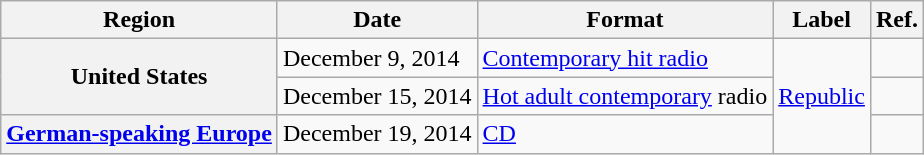<table class="wikitable plainrowheaders">
<tr>
<th scope="col">Region</th>
<th scope="col">Date</th>
<th scope="col">Format</th>
<th scope="col">Label</th>
<th scope="col">Ref.</th>
</tr>
<tr>
<th scope="row" rowspan="2">United States</th>
<td>December 9, 2014</td>
<td><a href='#'>Contemporary hit radio</a></td>
<td rowspan="3"><a href='#'>Republic</a></td>
<td align="center"></td>
</tr>
<tr>
<td>December 15, 2014</td>
<td><a href='#'>Hot adult contemporary</a> radio</td>
<td align="center"></td>
</tr>
<tr>
<th scope="row"><a href='#'>German-speaking Europe</a></th>
<td>December 19, 2014</td>
<td><a href='#'>CD</a></td>
<td align="center"></td>
</tr>
</table>
